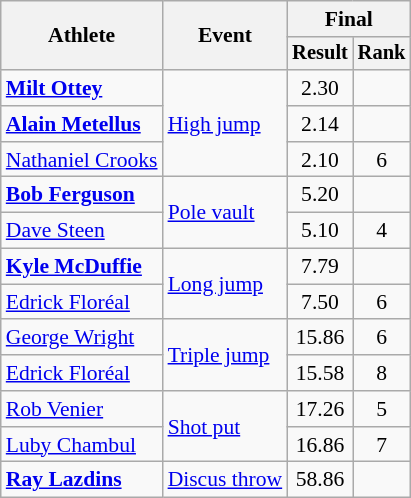<table class="wikitable" style="font-size:90%">
<tr>
<th rowspan="2">Athlete</th>
<th rowspan="2">Event</th>
<th colspan="2">Final</th>
</tr>
<tr style="font-size:95%">
<th>Result</th>
<th>Rank</th>
</tr>
<tr align=center>
<td align=left><strong><a href='#'>Milt Ottey</a></strong></td>
<td align=left rowspan=3><a href='#'>High jump</a></td>
<td>2.30</td>
<td></td>
</tr>
<tr align=center>
<td align=left><strong><a href='#'>Alain Metellus</a></strong></td>
<td>2.14</td>
<td></td>
</tr>
<tr align=center>
<td align=left><a href='#'>Nathaniel Crooks</a></td>
<td>2.10</td>
<td>6</td>
</tr>
<tr align=center>
<td align=left><strong><a href='#'>Bob Ferguson</a></strong></td>
<td align=left rowspan=2><a href='#'>Pole vault</a></td>
<td>5.20</td>
<td></td>
</tr>
<tr align=center>
<td align=left><a href='#'>Dave Steen</a></td>
<td>5.10</td>
<td>4</td>
</tr>
<tr align=center>
<td align=left><strong><a href='#'>Kyle McDuffie</a></strong></td>
<td align=left rowspan=2><a href='#'>Long jump</a></td>
<td>7.79</td>
<td></td>
</tr>
<tr align=center>
<td align=left><a href='#'>Edrick Floréal</a></td>
<td>7.50</td>
<td>6</td>
</tr>
<tr align=center>
<td align=left><a href='#'>George Wright</a></td>
<td align=left rowspan=2><a href='#'>Triple jump</a></td>
<td>15.86</td>
<td>6</td>
</tr>
<tr align=center>
<td align=left><a href='#'>Edrick Floréal</a></td>
<td>15.58</td>
<td>8</td>
</tr>
<tr align=center>
<td align=left><a href='#'>Rob Venier</a></td>
<td align=left rowspan=2><a href='#'>Shot put</a></td>
<td>17.26</td>
<td>5</td>
</tr>
<tr align=center>
<td align=left><a href='#'>Luby Chambul</a></td>
<td>16.86</td>
<td>7</td>
</tr>
<tr align=center>
<td align=left><strong><a href='#'>Ray Lazdins</a></strong></td>
<td align=left><a href='#'>Discus throw</a></td>
<td>58.86</td>
<td></td>
</tr>
</table>
